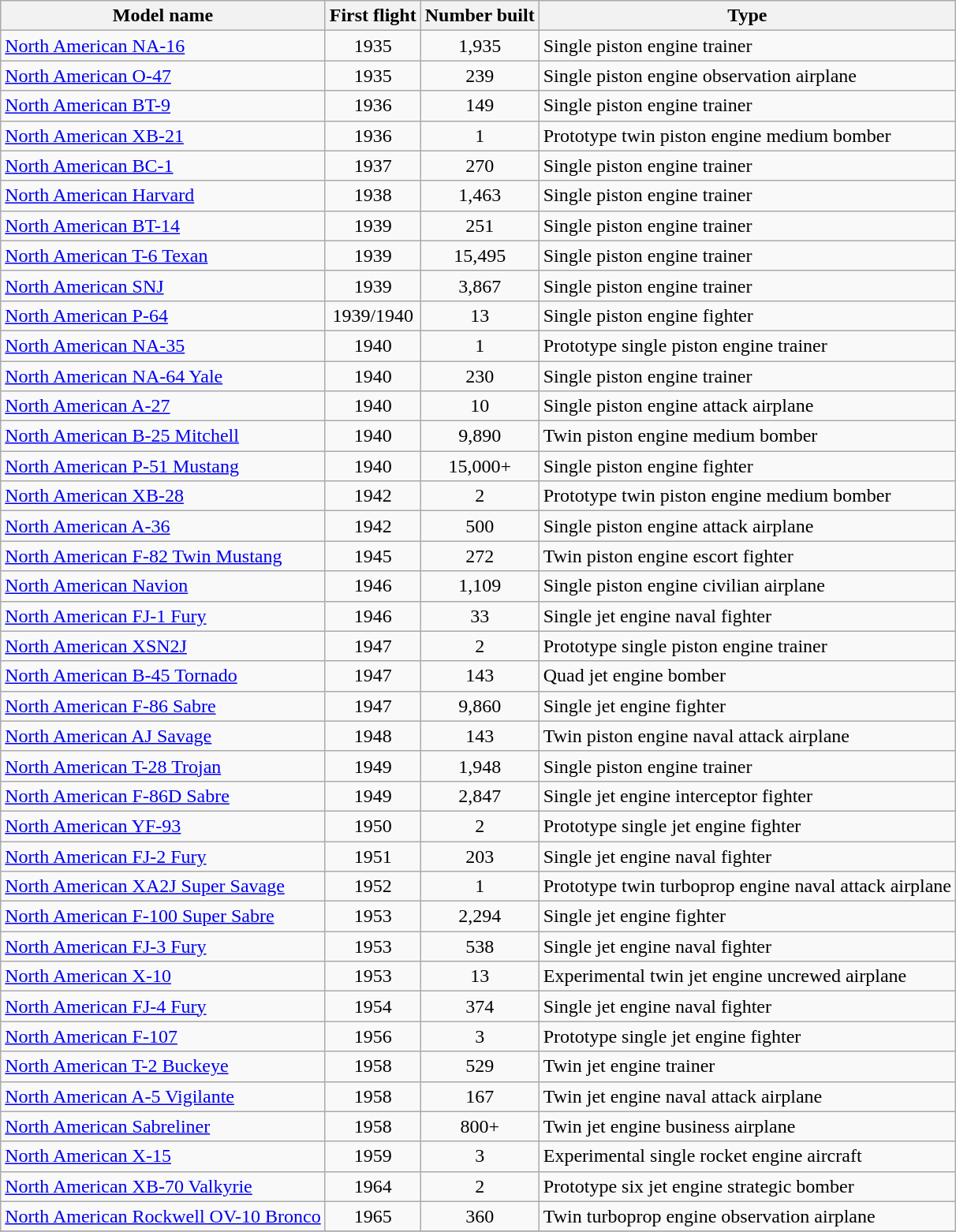<table class="wikitable sortable">
<tr>
<th>Model name</th>
<th>First flight</th>
<th>Number built</th>
<th>Type</th>
</tr>
<tr>
<td align=left><a href='#'>North American NA-16</a></td>
<td align=center>1935</td>
<td align=center>1,935</td>
<td align=left>Single piston engine trainer</td>
</tr>
<tr>
<td align=left><a href='#'>North American O-47</a></td>
<td align=center>1935</td>
<td align=center>239</td>
<td align=left>Single piston engine observation airplane</td>
</tr>
<tr>
<td align=left><a href='#'>North American BT-9</a></td>
<td align=center>1936</td>
<td align=center>149</td>
<td align=left>Single piston engine trainer</td>
</tr>
<tr>
<td align=left><a href='#'>North American XB-21</a></td>
<td align=center>1936</td>
<td align=center>1</td>
<td align=left>Prototype twin piston engine medium bomber</td>
</tr>
<tr>
<td align=left><a href='#'>North American BC-1</a></td>
<td align=center>1937</td>
<td align=center>270</td>
<td align=left>Single piston engine trainer</td>
</tr>
<tr>
<td align=left><a href='#'>North American Harvard</a></td>
<td align=center>1938</td>
<td align=center>1,463</td>
<td align=left>Single piston engine trainer</td>
</tr>
<tr>
<td align=left><a href='#'>North American BT-14</a></td>
<td align=center>1939</td>
<td align=center>251</td>
<td align=left>Single piston engine trainer</td>
</tr>
<tr>
<td align=left><a href='#'>North American T-6 Texan</a></td>
<td align=center>1939</td>
<td align=center>15,495</td>
<td align=left>Single piston engine trainer</td>
</tr>
<tr>
<td align=left><a href='#'>North American SNJ</a></td>
<td align=center>1939</td>
<td align=center>3,867</td>
<td align=left>Single piston engine trainer</td>
</tr>
<tr>
<td align=left><a href='#'>North American P-64</a></td>
<td align=center>1939/1940</td>
<td align=center>13</td>
<td align=left>Single piston engine fighter</td>
</tr>
<tr>
<td align=left><a href='#'>North American NA-35</a></td>
<td align=center>1940</td>
<td align=center>1</td>
<td align=left>Prototype single piston engine trainer</td>
</tr>
<tr>
<td align=left><a href='#'>North American NA-64 Yale</a></td>
<td align=center>1940</td>
<td align=center>230</td>
<td align=left>Single piston engine trainer</td>
</tr>
<tr>
<td align=left><a href='#'>North American A-27</a></td>
<td align=center>1940</td>
<td align=center>10</td>
<td align=left>Single piston engine attack airplane</td>
</tr>
<tr>
<td align=left><a href='#'>North American B-25 Mitchell</a></td>
<td align=center>1940</td>
<td align=center>9,890</td>
<td align=left>Twin piston engine medium bomber</td>
</tr>
<tr>
<td align=left><a href='#'>North American P-51 Mustang</a></td>
<td align=center>1940</td>
<td align=center>15,000+</td>
<td align=left>Single piston engine fighter</td>
</tr>
<tr>
<td align=left><a href='#'>North American XB-28</a></td>
<td align=center>1942</td>
<td align=center>2</td>
<td align=left>Prototype twin piston engine medium bomber</td>
</tr>
<tr>
<td align=left><a href='#'>North American A-36</a></td>
<td align=center>1942</td>
<td align=center>500</td>
<td align=left>Single piston engine attack airplane</td>
</tr>
<tr>
<td align=left><a href='#'>North American F-82 Twin Mustang</a></td>
<td align=center>1945</td>
<td align=center>272</td>
<td align=left>Twin piston engine escort fighter</td>
</tr>
<tr>
<td align=left><a href='#'>North American Navion</a></td>
<td align=center>1946</td>
<td align=center>1,109</td>
<td align=left>Single piston engine civilian airplane</td>
</tr>
<tr>
<td align=left><a href='#'>North American FJ-1 Fury</a></td>
<td align=center>1946</td>
<td align=center>33</td>
<td align=left>Single jet engine naval fighter</td>
</tr>
<tr>
<td align=left><a href='#'>North American XSN2J</a></td>
<td align=center>1947</td>
<td align=center>2</td>
<td align=left>Prototype single piston engine trainer</td>
</tr>
<tr>
<td align=left><a href='#'>North American B-45 Tornado</a></td>
<td align=center>1947</td>
<td align=center>143</td>
<td align=left>Quad jet engine bomber</td>
</tr>
<tr>
<td align=left><a href='#'>North American F-86 Sabre</a></td>
<td align=center>1947</td>
<td align=center>9,860</td>
<td align=left>Single jet engine fighter</td>
</tr>
<tr>
<td align=left><a href='#'>North American AJ Savage</a></td>
<td align=center>1948</td>
<td align=center>143</td>
<td align=left>Twin piston engine naval attack airplane</td>
</tr>
<tr>
<td align=left><a href='#'>North American T-28 Trojan</a></td>
<td align=center>1949</td>
<td align=center>1,948</td>
<td align=left>Single piston engine trainer</td>
</tr>
<tr>
<td align=left><a href='#'>North American F-86D Sabre</a></td>
<td align=center>1949</td>
<td align=center>2,847</td>
<td align=left>Single jet engine interceptor fighter</td>
</tr>
<tr>
<td align=left><a href='#'>North American YF-93</a></td>
<td align=center>1950</td>
<td align=center>2</td>
<td align=left>Prototype single jet engine fighter</td>
</tr>
<tr>
<td align=left><a href='#'>North American FJ-2 Fury</a></td>
<td align=center>1951</td>
<td align=center>203</td>
<td align=left>Single jet engine naval fighter</td>
</tr>
<tr>
<td align=left><a href='#'>North American XA2J Super Savage</a></td>
<td align=center>1952</td>
<td align=center>1</td>
<td align=left>Prototype twin turboprop engine naval attack airplane</td>
</tr>
<tr>
<td align=left><a href='#'>North American F-100 Super Sabre</a></td>
<td align=center>1953</td>
<td align=center>2,294</td>
<td align=left>Single jet engine fighter</td>
</tr>
<tr>
<td align=left><a href='#'>North American FJ-3 Fury</a></td>
<td align=center>1953</td>
<td align=center>538</td>
<td align=left>Single jet engine naval fighter</td>
</tr>
<tr>
<td align=left><a href='#'>North American X-10</a></td>
<td align=center>1953</td>
<td align=center>13</td>
<td align=left>Experimental twin jet engine uncrewed airplane</td>
</tr>
<tr>
<td align=left><a href='#'>North American FJ-4 Fury</a></td>
<td align=center>1954</td>
<td align=center>374</td>
<td align=left>Single jet engine naval fighter</td>
</tr>
<tr>
<td align=left><a href='#'>North American F-107</a></td>
<td align=center>1956</td>
<td align=center>3</td>
<td align=left>Prototype single jet engine fighter</td>
</tr>
<tr>
<td align=left><a href='#'>North American T-2 Buckeye</a></td>
<td align=center>1958</td>
<td align=center>529</td>
<td align=left>Twin jet engine trainer</td>
</tr>
<tr>
<td align=left><a href='#'>North American A-5 Vigilante</a></td>
<td align=center>1958</td>
<td align=center>167</td>
<td align=left>Twin jet engine naval attack airplane</td>
</tr>
<tr>
<td align=left><a href='#'>North American Sabreliner</a></td>
<td align=center>1958</td>
<td align=center>800+</td>
<td align=left>Twin jet engine business airplane</td>
</tr>
<tr>
<td align=left><a href='#'>North American X-15</a></td>
<td align=center>1959</td>
<td align=center>3</td>
<td align=left>Experimental single rocket engine aircraft</td>
</tr>
<tr>
<td align=left><a href='#'>North American XB-70 Valkyrie</a></td>
<td align=center>1964</td>
<td align=center>2</td>
<td align=left>Prototype six jet engine strategic bomber</td>
</tr>
<tr>
<td align=left><a href='#'>North American Rockwell OV-10 Bronco</a></td>
<td align=center>1965</td>
<td align=center>360</td>
<td align=left>Twin turboprop engine observation airplane</td>
</tr>
<tr>
</tr>
</table>
